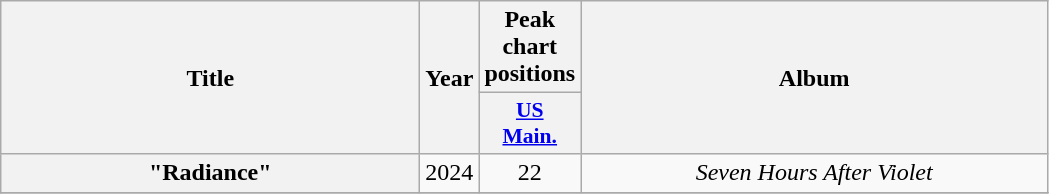<table class="wikitable plainrowheaders" style="text-align:center;">
<tr>
<th scope="col" rowspan="2" style="width:17em;">Title</th>
<th scope="col" rowspan="2">Year</th>
<th scope="col" colspan="1">Peak chart positions</th>
<th scope="col" rowspan="2" style="width:19em;">Album</th>
</tr>
<tr>
<th scope="col" style="width:3em;font-size:90%;"><a href='#'>US<br>Main.</a><br></th>
</tr>
<tr>
<th scope="row">"Radiance"</th>
<td>2024</td>
<td>22</td>
<td><em>Seven Hours After Violet</em></td>
</tr>
<tr>
</tr>
</table>
